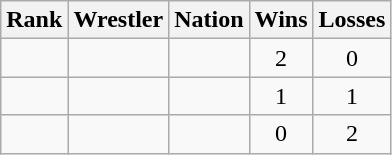<table class="wikitable sortable" style="text-align:center;">
<tr>
<th>Rank</th>
<th>Wrestler</th>
<th>Nation</th>
<th>Wins</th>
<th>Losses</th>
</tr>
<tr>
<td></td>
<td align=left></td>
<td align=left></td>
<td>2</td>
<td>0</td>
</tr>
<tr>
<td></td>
<td align=left></td>
<td align=left></td>
<td>1</td>
<td>1</td>
</tr>
<tr>
<td></td>
<td align=left></td>
<td align=left></td>
<td>0</td>
<td>2</td>
</tr>
</table>
